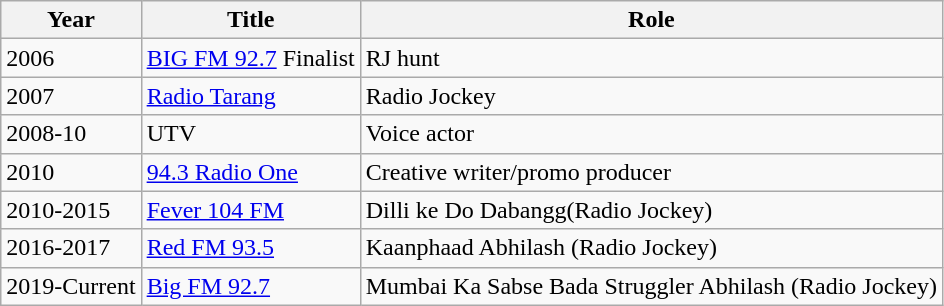<table class="wikitable">
<tr>
<th>Year</th>
<th>Title</th>
<th>Role</th>
</tr>
<tr>
<td>2006</td>
<td><a href='#'>BIG FM 92.7</a> Finalist</td>
<td>RJ hunt</td>
</tr>
<tr>
<td>2007</td>
<td><a href='#'>Radio Tarang</a></td>
<td>Radio Jockey</td>
</tr>
<tr>
<td>2008-10</td>
<td>UTV</td>
<td>Voice actor</td>
</tr>
<tr>
<td>2010</td>
<td><a href='#'>94.3 Radio One</a></td>
<td>Creative writer/promo producer</td>
</tr>
<tr>
<td>2010-2015</td>
<td><a href='#'>Fever 104 FM</a></td>
<td>Dilli ke Do Dabangg(Radio Jockey)</td>
</tr>
<tr>
<td>2016-2017</td>
<td><a href='#'>Red FM 93.5</a></td>
<td>Kaanphaad Abhilash (Radio Jockey)</td>
</tr>
<tr>
<td>2019-Current</td>
<td><a href='#'>Big FM 92.7</a></td>
<td>Mumbai Ka Sabse Bada Struggler Abhilash (Radio Jockey)</td>
</tr>
</table>
